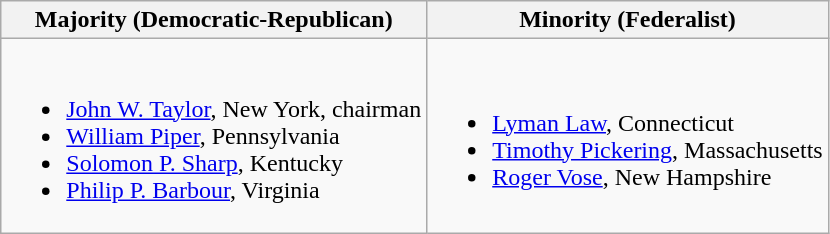<table class=wikitable>
<tr>
<th>Majority (Democratic-Republican)</th>
<th>Minority (Federalist)</th>
</tr>
<tr>
<td><br><ul><li><a href='#'>John W. Taylor</a>, New York, chairman</li><li><a href='#'>William Piper</a>, Pennsylvania</li><li><a href='#'>Solomon P. Sharp</a>, Kentucky</li><li><a href='#'>Philip P. Barbour</a>, Virginia</li></ul></td>
<td><br><ul><li><a href='#'>Lyman Law</a>, Connecticut</li><li><a href='#'>Timothy Pickering</a>, Massachusetts</li><li><a href='#'>Roger Vose</a>, New Hampshire</li></ul></td>
</tr>
</table>
